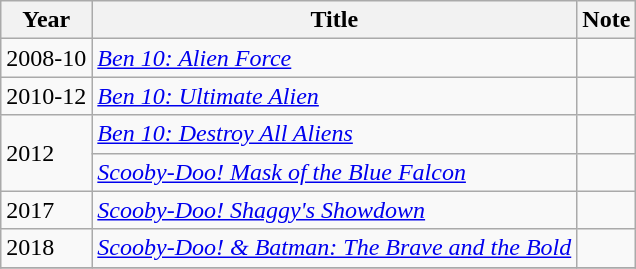<table class="wikitable">
<tr>
<th>Year</th>
<th>Title</th>
<th>Note</th>
</tr>
<tr>
<td>2008-10</td>
<td><em><a href='#'>Ben 10: Alien Force</a></em></td>
<td></td>
</tr>
<tr>
<td>2010-12</td>
<td><em><a href='#'>Ben 10: Ultimate Alien</a></em></td>
<td></td>
</tr>
<tr>
<td rowspan="2">2012</td>
<td><em><a href='#'>Ben 10: Destroy All Aliens</a></em></td>
<td></td>
</tr>
<tr>
<td><em><a href='#'>Scooby-Doo! Mask of the Blue Falcon</a></em></td>
<td></td>
</tr>
<tr>
<td>2017</td>
<td><em><a href='#'>Scooby-Doo! Shaggy's Showdown</a></em></td>
<td></td>
</tr>
<tr>
<td>2018</td>
<td><em><a href='#'>Scooby-Doo! & Batman: The Brave and the Bold</a></em></td>
<td></td>
</tr>
<tr>
</tr>
</table>
